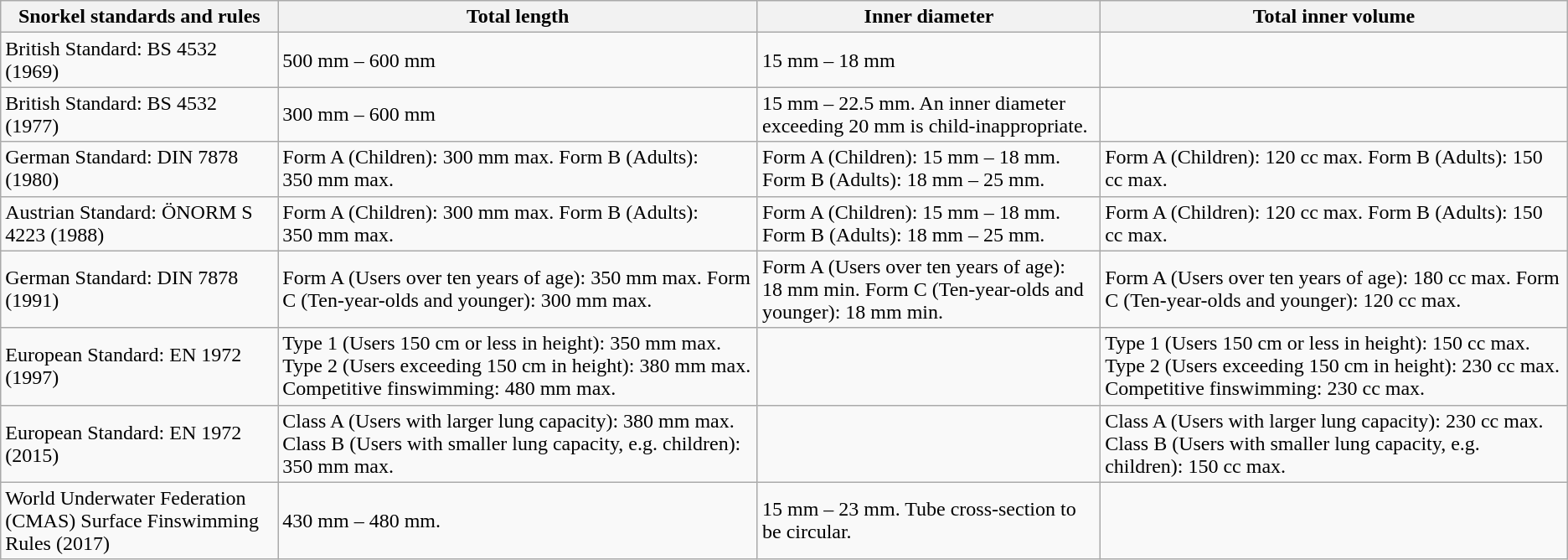<table class="wikitable">
<tr>
<th>Snorkel standards and rules</th>
<th>Total length</th>
<th>Inner diameter</th>
<th>Total inner volume</th>
</tr>
<tr>
<td>British Standard: BS 4532 (1969)</td>
<td>500 mm – 600 mm</td>
<td>15 mm – 18 mm</td>
<td></td>
</tr>
<tr>
<td>British Standard: BS 4532 (1977)</td>
<td>300 mm – 600 mm</td>
<td>15 mm – 22.5 mm. An inner diameter exceeding 20 mm is child-inappropriate.</td>
<td></td>
</tr>
<tr>
<td>German Standard: DIN 7878 (1980)</td>
<td>Form A (Children): 300 mm max. Form B (Adults): 350 mm max.</td>
<td>Form A (Children): 15 mm – 18 mm. Form B (Adults): 18 mm – 25 mm.</td>
<td>Form A (Children): 120 cc max. Form B (Adults): 150 cc max.</td>
</tr>
<tr>
<td>Austrian Standard: ÖNORM S 4223 (1988)</td>
<td>Form A (Children): 300 mm max. Form B (Adults): 350 mm max.</td>
<td>Form A (Children): 15 mm – 18 mm. Form B (Adults): 18 mm – 25 mm.</td>
<td>Form A (Children): 120 cc max. Form B (Adults): 150 cc max.</td>
</tr>
<tr>
<td>German Standard: DIN 7878 (1991)</td>
<td>Form A (Users over ten years of age): 350 mm max. Form C (Ten-year-olds and younger): 300 mm max.</td>
<td>Form A (Users over ten years of age): 18 mm min. Form C (Ten-year-olds and younger): 18 mm min.</td>
<td>Form A (Users over ten years of age): 180 cc max. Form C (Ten-year-olds and younger): 120 cc max.</td>
</tr>
<tr>
<td>European Standard: EN 1972 (1997)</td>
<td>Type 1 (Users 150 cm or less in height): 350 mm max. Type 2 (Users exceeding 150 cm in height): 380 mm max. Competitive finswimming: 480 mm max.</td>
<td></td>
<td>Type 1 (Users 150 cm or less in height): 150 cc max. Type 2 (Users exceeding 150 cm in height): 230 cc max. Competitive finswimming: 230 cc max.</td>
</tr>
<tr>
<td>European Standard: EN 1972 (2015)</td>
<td>Class A (Users with larger lung capacity): 380 mm max. Class B (Users with smaller lung capacity, e.g. children): 350 mm max.</td>
<td></td>
<td>Class A (Users with larger lung capacity): 230 cc max. Class B (Users with smaller lung capacity, e.g. children): 150 cc max.</td>
</tr>
<tr>
<td>World Underwater Federation (CMAS) Surface Finswimming Rules (2017)</td>
<td>430 mm – 480 mm.</td>
<td>15 mm – 23 mm. Tube cross-section to be circular.</td>
<td></td>
</tr>
</table>
